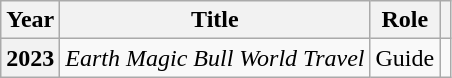<table class="wikitable plainrowheaders">
<tr>
<th scope="col">Year</th>
<th scope="col">Title</th>
<th scope="col">Role</th>
<th scope="col" class="unsortable"></th>
</tr>
<tr>
<th scope="row">2023</th>
<td><em>Earth Magic Bull World Travel</em></td>
<td>Guide</td>
<td style="text-align:center"></td>
</tr>
</table>
